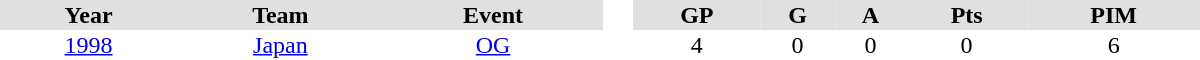<table border="0" cellpadding="1" cellspacing="0" style="text-align:center; width:50em">
<tr ALIGN="center" bgcolor="#e0e0e0">
<th>Year</th>
<th>Team</th>
<th>Event</th>
<th rowspan="99" bgcolor="#ffffff"> </th>
<th>GP</th>
<th>G</th>
<th>A</th>
<th>Pts</th>
<th>PIM</th>
</tr>
<tr>
<td><a href='#'>1998</a></td>
<td><a href='#'>Japan</a></td>
<td><a href='#'>OG</a></td>
<td>4</td>
<td>0</td>
<td>0</td>
<td>0</td>
<td>6</td>
</tr>
</table>
